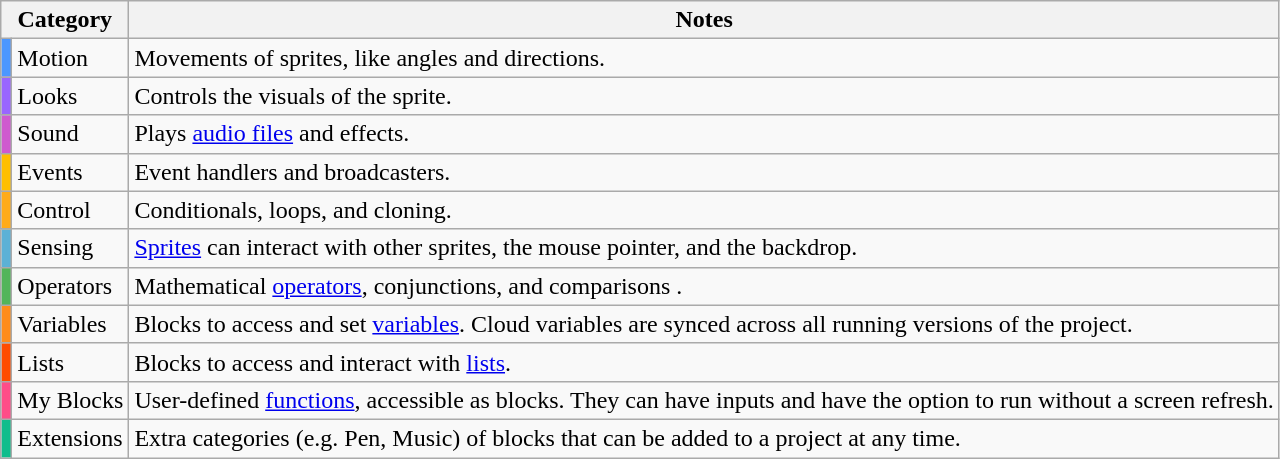<table class="wikitable">
<tr>
<th colspan="2">Category</th>
<th>Notes</th>
</tr>
<tr>
<td style="background:#4c97ff;"></td>
<td>Motion</td>
<td>Movements of sprites, like angles and directions.</td>
</tr>
<tr>
<td style="background:#9966ff;"></td>
<td>Looks</td>
<td>Controls the visuals of the sprite.</td>
</tr>
<tr>
<td style="background:#cf5acf;"></td>
<td>Sound</td>
<td>Plays <a href='#'>audio files</a> and effects.</td>
</tr>
<tr>
<td style="background:#ffbf00;"></td>
<td>Events</td>
<td>Event handlers and broadcasters.</td>
</tr>
<tr>
<td style="background:#ffab19;"></td>
<td>Control</td>
<td>Conditionals, loops, and cloning.</td>
</tr>
<tr>
<td style="background:#5cb1d6;"></td>
<td>Sensing</td>
<td><a href='#'>Sprites</a> can interact with other sprites, the mouse pointer, and the backdrop.</td>
</tr>
<tr>
<td style="background:#52b55a;"></td>
<td>Operators</td>
<td>Mathematical <a href='#'>operators</a>, conjunctions, and comparisons .</td>
</tr>
<tr>
<td style="background:#ff8c1a;"></td>
<td>Variables</td>
<td>Blocks to access and set <a href='#'>variables</a>. Cloud variables are synced across all running versions of the project.</td>
</tr>
<tr>
<td style="background:#ff4c00;"></td>
<td>Lists</td>
<td>Blocks to access and interact with <a href='#'>lists</a>.</td>
</tr>
<tr>
<td style="background:#ff4d88;"></td>
<td>My Blocks</td>
<td>User-defined <a href='#'>functions</a>, accessible as blocks. They can have inputs and have the option to run without a screen refresh.</td>
</tr>
<tr>
<td style="background:#0fbd8c;"></td>
<td>Extensions</td>
<td>Extra categories (e.g. Pen, Music) of blocks that can be added to a project at any time.</td>
</tr>
</table>
